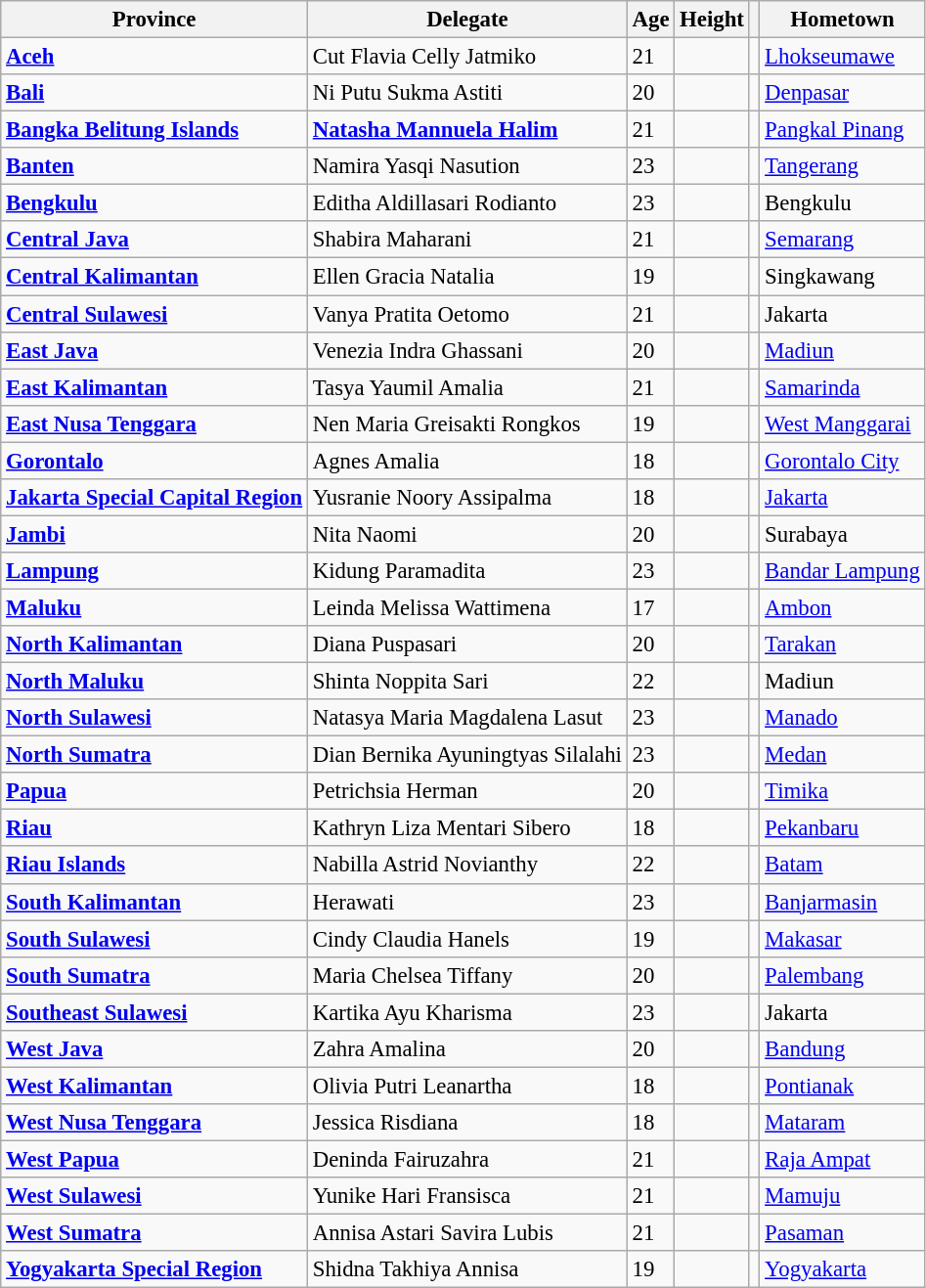<table class="wikitable sortable" style="font-size:95%;">
<tr>
<th>Province</th>
<th>Delegate</th>
<th>Age</th>
<th>Height</th>
<th></th>
<th>Hometown</th>
</tr>
<tr>
<td> <strong><a href='#'>Aceh</a></strong></td>
<td>Cut Flavia Celly Jatmiko</td>
<td>21</td>
<td></td>
<td></td>
<td><a href='#'>Lhokseumawe</a></td>
</tr>
<tr>
<td> <strong><a href='#'>Bali</a></strong></td>
<td>Ni Putu Sukma Astiti</td>
<td>20</td>
<td></td>
<td></td>
<td><a href='#'>Denpasar</a></td>
</tr>
<tr>
<td> <a href='#'><strong>Bangka Belitung Islands</strong></a></td>
<td><strong><a href='#'>Natasha Mannuela Halim</a></strong></td>
<td>21</td>
<td></td>
<td></td>
<td><a href='#'>Pangkal Pinang</a></td>
</tr>
<tr>
<td> <strong><a href='#'>Banten</a></strong></td>
<td>Namira Yasqi Nasution</td>
<td>23</td>
<td></td>
<td></td>
<td><a href='#'>Tangerang</a></td>
</tr>
<tr>
<td> <strong><a href='#'>Bengkulu</a></strong></td>
<td>Editha Aldillasari Rodianto</td>
<td>23</td>
<td></td>
<td></td>
<td>Bengkulu</td>
</tr>
<tr>
<td> <strong><a href='#'>Central Java</a></strong></td>
<td>Shabira Maharani</td>
<td>21</td>
<td></td>
<td></td>
<td><a href='#'>Semarang</a></td>
</tr>
<tr>
<td> <strong><a href='#'>Central Kalimantan</a></strong></td>
<td>Ellen Gracia Natalia</td>
<td>19</td>
<td></td>
<td></td>
<td>Singkawang</td>
</tr>
<tr>
<td> <strong><a href='#'>Central Sulawesi</a></strong></td>
<td>Vanya Pratita Oetomo</td>
<td>21</td>
<td></td>
<td></td>
<td>Jakarta</td>
</tr>
<tr>
<td> <strong><a href='#'>East Java</a></strong></td>
<td>Venezia Indra Ghassani</td>
<td>20</td>
<td></td>
<td></td>
<td><a href='#'>Madiun</a></td>
</tr>
<tr>
<td> <strong><a href='#'>East Kalimantan</a></strong></td>
<td>Tasya Yaumil Amalia</td>
<td>21</td>
<td></td>
<td></td>
<td><a href='#'>Samarinda</a></td>
</tr>
<tr>
<td> <strong><a href='#'>East Nusa Tenggara</a></strong></td>
<td>Nen Maria Greisakti Rongkos</td>
<td>19</td>
<td></td>
<td></td>
<td><a href='#'>West Manggarai</a></td>
</tr>
<tr>
<td> <strong><a href='#'>Gorontalo</a></strong></td>
<td>Agnes Amalia</td>
<td>18</td>
<td></td>
<td></td>
<td><a href='#'>Gorontalo City</a></td>
</tr>
<tr>
<td> <strong><a href='#'>Jakarta Special Capital Region</a></strong></td>
<td>Yusranie Noory Assipalma</td>
<td>18</td>
<td></td>
<td></td>
<td><a href='#'>Jakarta</a></td>
</tr>
<tr>
<td> <strong><a href='#'>Jambi</a></strong></td>
<td>Nita Naomi</td>
<td>20</td>
<td></td>
<td></td>
<td>Surabaya</td>
</tr>
<tr>
<td> <strong><a href='#'>Lampung</a></strong></td>
<td>Kidung Paramadita</td>
<td>23</td>
<td></td>
<td></td>
<td><a href='#'>Bandar Lampung</a></td>
</tr>
<tr>
<td> <strong><a href='#'>Maluku</a></strong></td>
<td>Leinda Melissa Wattimena</td>
<td>17</td>
<td></td>
<td></td>
<td><a href='#'>Ambon</a></td>
</tr>
<tr>
<td> <strong><a href='#'>North Kalimantan</a></strong></td>
<td>Diana Puspasari</td>
<td>20</td>
<td></td>
<td></td>
<td><a href='#'>Tarakan</a></td>
</tr>
<tr>
<td> <strong><a href='#'>North Maluku</a></strong></td>
<td>Shinta Noppita Sari</td>
<td>22</td>
<td></td>
<td></td>
<td>Madiun</td>
</tr>
<tr>
<td> <strong><a href='#'>North Sulawesi</a></strong></td>
<td>Natasya Maria Magdalena Lasut</td>
<td>23</td>
<td></td>
<td></td>
<td><a href='#'>Manado</a></td>
</tr>
<tr>
<td> <strong><a href='#'>North Sumatra</a></strong></td>
<td>Dian Bernika Ayuningtyas Silalahi</td>
<td>23</td>
<td></td>
<td></td>
<td><a href='#'>Medan</a></td>
</tr>
<tr>
<td> <strong><a href='#'>Papua</a></strong></td>
<td>Petrichsia Herman</td>
<td>20</td>
<td></td>
<td></td>
<td><a href='#'>Timika</a></td>
</tr>
<tr>
<td> <strong><a href='#'>Riau</a></strong></td>
<td>Kathryn Liza Mentari Sibero</td>
<td>18</td>
<td></td>
<td></td>
<td><a href='#'>Pekanbaru</a></td>
</tr>
<tr>
<td> <strong><a href='#'>Riau Islands</a></strong></td>
<td>Nabilla Astrid Novianthy</td>
<td>22</td>
<td></td>
<td></td>
<td><a href='#'>Batam</a></td>
</tr>
<tr>
<td> <strong><a href='#'>South Kalimantan</a></strong></td>
<td>Herawati</td>
<td>23</td>
<td></td>
<td></td>
<td><a href='#'>Banjarmasin</a></td>
</tr>
<tr>
<td> <strong><a href='#'>South Sulawesi</a></strong></td>
<td>Cindy Claudia Hanels</td>
<td>19</td>
<td></td>
<td></td>
<td><a href='#'>Makasar</a></td>
</tr>
<tr>
<td> <strong><a href='#'>South Sumatra</a></strong></td>
<td>Maria Chelsea Tiffany</td>
<td>20</td>
<td></td>
<td></td>
<td><a href='#'>Palembang</a></td>
</tr>
<tr>
<td> <strong><a href='#'>Southeast Sulawesi</a></strong></td>
<td>Kartika Ayu Kharisma</td>
<td>23</td>
<td></td>
<td></td>
<td>Jakarta</td>
</tr>
<tr>
<td> <strong><a href='#'>West Java</a></strong></td>
<td>Zahra Amalina</td>
<td>20</td>
<td></td>
<td></td>
<td><a href='#'>Bandung</a></td>
</tr>
<tr>
<td> <strong><a href='#'>West Kalimantan</a></strong></td>
<td>Olivia Putri Leanartha</td>
<td>18</td>
<td></td>
<td></td>
<td><a href='#'>Pontianak</a></td>
</tr>
<tr>
<td> <strong><a href='#'>West Nusa Tenggara</a></strong></td>
<td>Jessica Risdiana</td>
<td>18</td>
<td></td>
<td></td>
<td><a href='#'>Mataram</a></td>
</tr>
<tr>
<td> <strong><a href='#'>West Papua</a></strong></td>
<td>Deninda Fairuzahra</td>
<td>21</td>
<td></td>
<td></td>
<td><a href='#'>Raja Ampat</a></td>
</tr>
<tr>
<td> <strong><a href='#'>West Sulawesi</a></strong></td>
<td>Yunike Hari Fransisca</td>
<td>21</td>
<td></td>
<td></td>
<td><a href='#'>Mamuju</a></td>
</tr>
<tr>
<td> <strong><a href='#'>West Sumatra</a></strong></td>
<td>Annisa Astari Savira Lubis</td>
<td>21</td>
<td></td>
<td></td>
<td><a href='#'>Pasaman</a></td>
</tr>
<tr>
<td> <strong><a href='#'>Yogyakarta Special Region</a></strong></td>
<td>Shidna Takhiya Annisa</td>
<td>19</td>
<td></td>
<td></td>
<td><a href='#'>Yogyakarta</a></td>
</tr>
</table>
